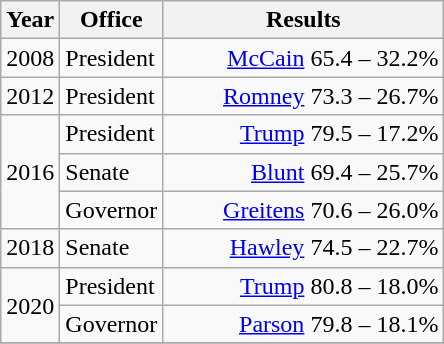<table class=wikitable>
<tr>
<th width="30">Year</th>
<th width="60">Office</th>
<th width="180">Results</th>
</tr>
<tr>
<td rowspan="1">2008</td>
<td>President</td>
<td align="right" ><a href='#'>McCain</a> 65.4 – 32.2%</td>
</tr>
<tr>
<td rowspan="1">2012</td>
<td>President</td>
<td align="right" ><a href='#'>Romney</a> 73.3 – 26.7%</td>
</tr>
<tr>
<td rowspan="3">2016</td>
<td>President</td>
<td align="right" ><a href='#'>Trump</a> 79.5 – 17.2%</td>
</tr>
<tr>
<td>Senate</td>
<td align="right" ><a href='#'>Blunt</a> 69.4 – 25.7%</td>
</tr>
<tr>
<td>Governor</td>
<td align="right" ><a href='#'>Greitens</a> 70.6 – 26.0%</td>
</tr>
<tr>
<td rowspan="1">2018</td>
<td>Senate</td>
<td align="right" ><a href='#'>Hawley</a> 74.5 – 22.7%</td>
</tr>
<tr>
<td rowspan="2">2020</td>
<td>President</td>
<td align="right" ><a href='#'>Trump</a> 80.8 – 18.0%</td>
</tr>
<tr>
<td>Governor</td>
<td align="right" ><a href='#'>Parson</a> 79.8 – 18.1%</td>
</tr>
<tr>
</tr>
</table>
